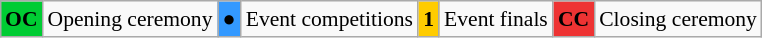<table class="wikitable" style="margin:0.5em auto; font-size:90%; position:relative;">
<tr>
<td bgcolor="#00cc33" align=center><strong>OC</strong></td>
<td>Opening ceremony</td>
<td bgcolor="#3399ff" align=center>●</td>
<td>Event competitions</td>
<td bgcolor="#ffcc00" align=center><strong>1</strong></td>
<td>Event finals</td>
<td bgcolor="#ee3333" align=center><strong>CC</strong></td>
<td>Closing ceremony</td>
</tr>
</table>
